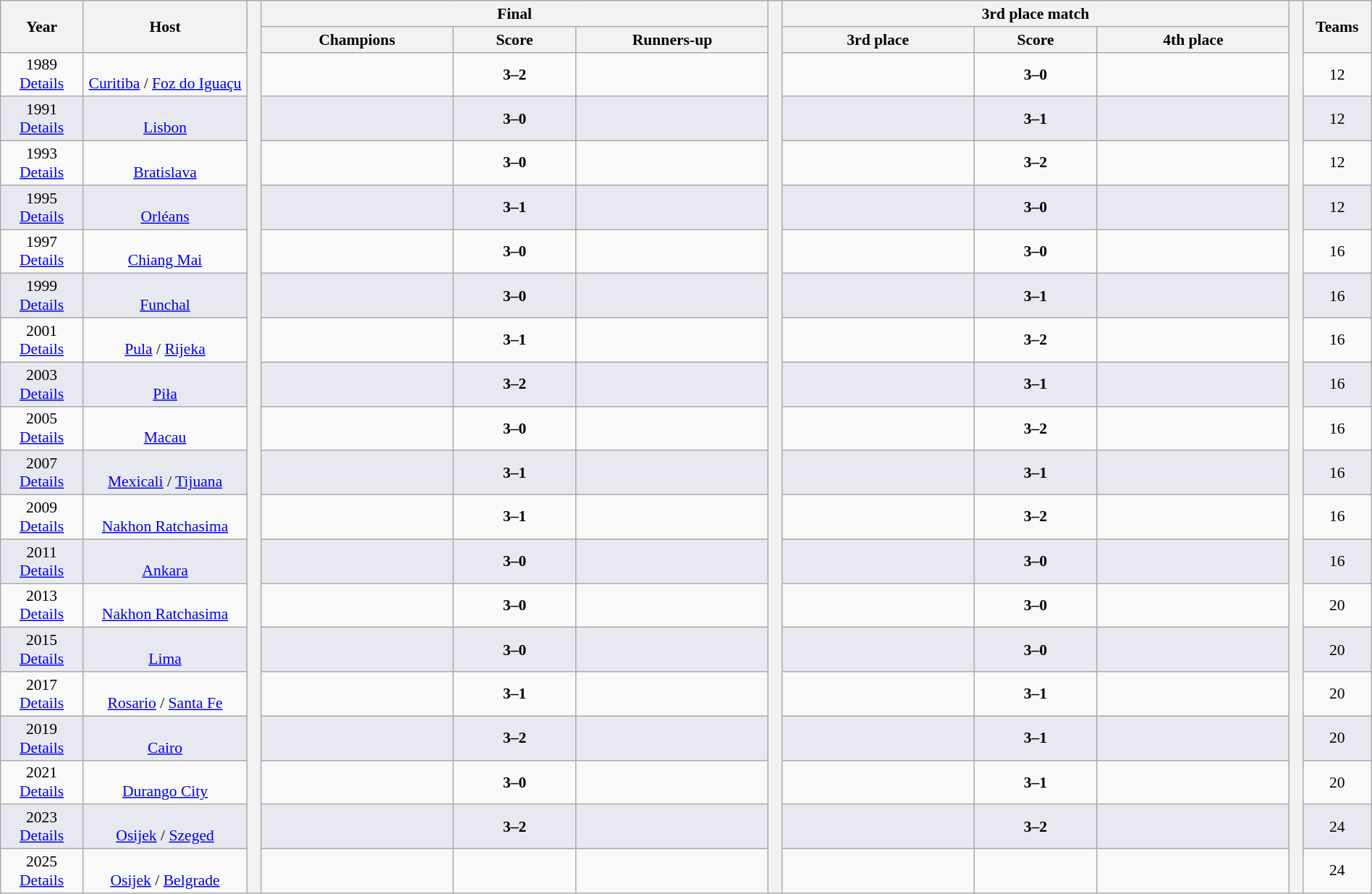<table class="wikitable" style="font-size:90%; width: 100%; text-align: center;">
<tr bgcolor=#c1d8ff>
<th rowspan=2 width=6%>Year</th>
<th rowspan=2 width=12%>Host</th>
<th width=1% rowspan=21 bgcolor=ffffff></th>
<th colspan=3>Final</th>
<th width=1% rowspan=21 bgcolor=ffffff></th>
<th colspan=3>3rd place match</th>
<th width=1% rowspan=21 bgcolor=#ffffff></th>
<th rowspan=2 width=5%>Teams</th>
</tr>
<tr bgcolor=#efefef>
<th width=14%>Champions</th>
<th width=9%>Score</th>
<th width=14%>Runners-up</th>
<th width=14%>3rd place</th>
<th width=9%>Score</th>
<th width=14%>4th place</th>
</tr>
<tr>
<td>1989<br><a href='#'>Details</a></td>
<td><br><a href='#'>Curitiba</a> / <a href='#'>Foz do Iguaçu</a></td>
<td><strong></strong></td>
<td><strong>3–2</strong></td>
<td></td>
<td></td>
<td><strong>3–0</strong></td>
<td></td>
<td>12</td>
</tr>
<tr bgcolor=#E8E8F0>
<td>1991<br><a href='#'>Details</a></td>
<td><br><a href='#'>Lisbon</a></td>
<td><strong></strong></td>
<td><strong>3–0</strong></td>
<td></td>
<td></td>
<td><strong>3–1</strong></td>
<td></td>
<td>12</td>
</tr>
<tr>
<td>1993<br><a href='#'>Details</a></td>
<td><br><a href='#'>Bratislava</a></td>
<td><strong></strong></td>
<td><strong>3–0</strong></td>
<td></td>
<td></td>
<td><strong>3–2</strong></td>
<td></td>
<td>12</td>
</tr>
<tr bgcolor=#E8E8F0>
<td>1995<br><a href='#'>Details</a></td>
<td><br><a href='#'>Orléans</a></td>
<td><strong></strong></td>
<td><strong>3–1</strong></td>
<td></td>
<td></td>
<td><strong>3–0</strong></td>
<td></td>
<td>12</td>
</tr>
<tr>
<td>1997<br><a href='#'>Details</a></td>
<td><br><a href='#'>Chiang Mai</a></td>
<td><strong></strong></td>
<td><strong>3–0</strong></td>
<td></td>
<td></td>
<td><strong>3–0</strong></td>
<td></td>
<td>16</td>
</tr>
<tr bgcolor=#E8E8F0>
<td>1999<br><a href='#'>Details</a></td>
<td><br><a href='#'>Funchal</a></td>
<td><strong></strong></td>
<td><strong>3–0</strong></td>
<td></td>
<td></td>
<td><strong>3–1</strong></td>
<td></td>
<td>16</td>
</tr>
<tr>
<td>2001<br><a href='#'>Details</a></td>
<td><br><a href='#'>Pula</a> / <a href='#'>Rijeka</a></td>
<td><strong></strong></td>
<td><strong>3–1</strong></td>
<td></td>
<td></td>
<td><strong>3–2</strong></td>
<td></td>
<td>16</td>
</tr>
<tr bgcolor=#E8E8F0>
<td>2003<br><a href='#'>Details</a></td>
<td><br><a href='#'>Piła</a></td>
<td><strong></strong></td>
<td><strong>3–2</strong></td>
<td></td>
<td></td>
<td><strong>3–1</strong></td>
<td></td>
<td>16</td>
</tr>
<tr>
<td>2005<br><a href='#'>Details</a></td>
<td><br><a href='#'>Macau</a></td>
<td><strong></strong></td>
<td><strong>3–0</strong></td>
<td></td>
<td></td>
<td><strong>3–2</strong></td>
<td></td>
<td>16</td>
</tr>
<tr bgcolor=#E8E8F0>
<td>2007<br><a href='#'>Details</a></td>
<td><br><a href='#'>Mexicali</a> / <a href='#'>Tijuana</a></td>
<td><strong></strong></td>
<td><strong>3–1</strong></td>
<td></td>
<td></td>
<td><strong>3–1</strong></td>
<td></td>
<td>16</td>
</tr>
<tr>
<td>2009<br><a href='#'>Details</a></td>
<td><br><a href='#'>Nakhon Ratchasima</a></td>
<td><strong></strong></td>
<td><strong>3–1</strong></td>
<td></td>
<td></td>
<td><strong>3–2</strong></td>
<td></td>
<td>16</td>
</tr>
<tr bgcolor=#E8E8F0>
<td>2011<br><a href='#'>Details</a></td>
<td><br><a href='#'>Ankara</a></td>
<td><strong></strong></td>
<td><strong>3–0</strong></td>
<td></td>
<td></td>
<td><strong>3–0</strong></td>
<td></td>
<td>16</td>
</tr>
<tr>
<td>2013<br><a href='#'>Details</a></td>
<td><br><a href='#'>Nakhon Ratchasima</a></td>
<td><strong></strong></td>
<td><strong>3–0</strong></td>
<td></td>
<td></td>
<td><strong>3–0</strong></td>
<td></td>
<td>20</td>
</tr>
<tr bgcolor=#E8E8F0>
<td>2015<br><a href='#'>Details</a></td>
<td><br><a href='#'>Lima</a></td>
<td><strong></strong></td>
<td><strong>3–0</strong></td>
<td></td>
<td></td>
<td><strong>3–0</strong></td>
<td></td>
<td>20</td>
</tr>
<tr>
<td>2017<br><a href='#'>Details</a></td>
<td><br><a href='#'>Rosario</a> / <a href='#'>Santa Fe</a></td>
<td><strong></strong></td>
<td><strong>3–1</strong></td>
<td></td>
<td></td>
<td><strong>3–1</strong></td>
<td></td>
<td>20</td>
</tr>
<tr bgcolor=#E8E8F0>
<td>2019<br><a href='#'>Details</a></td>
<td><br><a href='#'>Cairo</a></td>
<td><strong></strong></td>
<td><strong>3–2</strong></td>
<td></td>
<td></td>
<td><strong>3–1</strong></td>
<td></td>
<td>20</td>
</tr>
<tr>
<td>2021<br><a href='#'>Details</a></td>
<td><br><a href='#'>Durango City</a></td>
<td><strong></strong></td>
<td><strong>3–0</strong></td>
<td></td>
<td></td>
<td><strong>3–1</strong></td>
<td></td>
<td>20</td>
</tr>
<tr bgcolor=#E8E8F0>
<td>2023<br><a href='#'>Details</a></td>
<td> <br><a href='#'>Osijek</a> / <a href='#'>Szeged</a></td>
<td><strong></strong></td>
<td><strong>3–2</strong></td>
<td></td>
<td></td>
<td><strong>3–2</strong></td>
<td></td>
<td>24</td>
</tr>
<tr>
<td>2025<br><a href='#'>Details</a></td>
<td> <br><a href='#'>Osijek</a> / <a href='#'>Belgrade</a></td>
<td><strong> </strong></td>
<td><strong> </strong></td>
<td></td>
<td></td>
<td><strong> </strong></td>
<td></td>
<td>24</td>
</tr>
</table>
